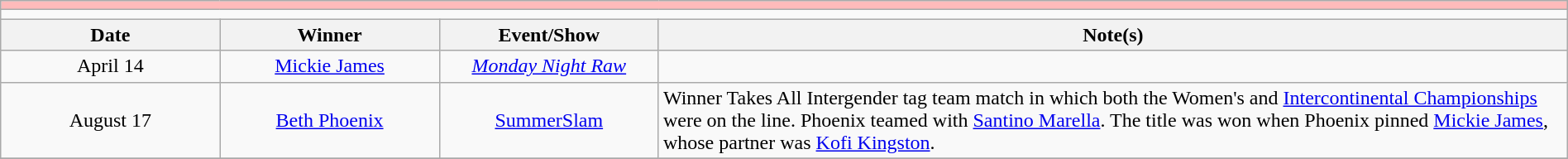<table class="wikitable" style="text-align:center; width:100%;">
<tr style="background:#FBB;">
<td colspan="5"></td>
</tr>
<tr>
<td colspan="5"><strong></strong></td>
</tr>
<tr>
<th width=14%>Date</th>
<th width=14%>Winner</th>
<th width=14%>Event/Show</th>
<th width=58%>Note(s)</th>
</tr>
<tr>
<td>April 14</td>
<td><a href='#'>Mickie James</a></td>
<td><em><a href='#'>Monday Night Raw</a></em></td>
<td></td>
</tr>
<tr>
<td>August 17</td>
<td><a href='#'>Beth Phoenix</a></td>
<td><a href='#'>SummerSlam</a></td>
<td align=left>Winner Takes All Intergender tag team match in which both the Women's and <a href='#'>Intercontinental Championships</a> were on the line. Phoenix teamed with <a href='#'>Santino Marella</a>. The title was won when Phoenix pinned <a href='#'>Mickie James</a>, whose partner was <a href='#'>Kofi Kingston</a>.</td>
</tr>
<tr>
</tr>
</table>
